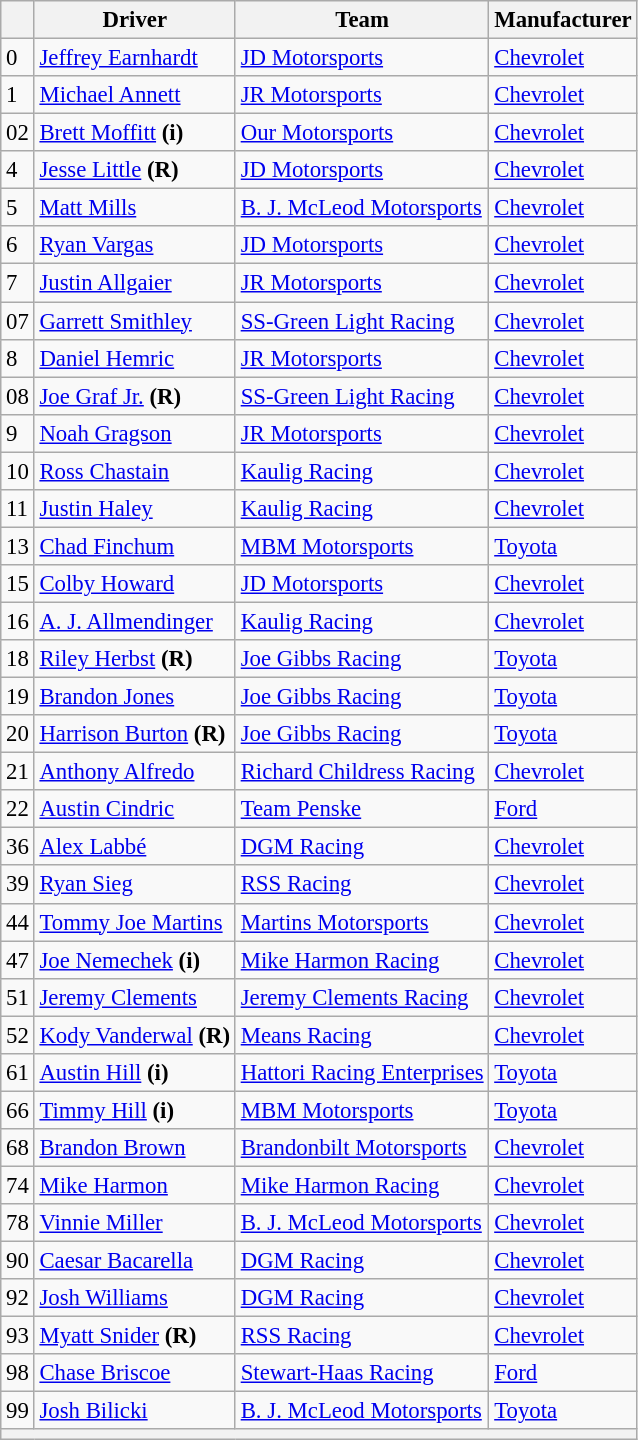<table class="wikitable" style="font-size:95%">
<tr>
<th></th>
<th>Driver</th>
<th>Team</th>
<th>Manufacturer</th>
</tr>
<tr>
<td>0</td>
<td><a href='#'>Jeffrey Earnhardt</a></td>
<td><a href='#'>JD Motorsports</a></td>
<td><a href='#'>Chevrolet</a></td>
</tr>
<tr>
<td>1</td>
<td><a href='#'>Michael Annett</a></td>
<td><a href='#'>JR Motorsports</a></td>
<td><a href='#'>Chevrolet</a></td>
</tr>
<tr>
<td>02</td>
<td><a href='#'>Brett Moffitt</a> <strong>(i)</strong></td>
<td><a href='#'>Our Motorsports</a></td>
<td><a href='#'>Chevrolet</a></td>
</tr>
<tr>
<td>4</td>
<td><a href='#'>Jesse Little</a> <strong>(R)</strong></td>
<td><a href='#'>JD Motorsports</a></td>
<td><a href='#'>Chevrolet</a></td>
</tr>
<tr>
<td>5</td>
<td><a href='#'>Matt Mills</a></td>
<td><a href='#'>B. J. McLeod Motorsports</a></td>
<td><a href='#'>Chevrolet</a></td>
</tr>
<tr>
<td>6</td>
<td><a href='#'>Ryan Vargas</a></td>
<td><a href='#'>JD Motorsports</a></td>
<td><a href='#'>Chevrolet</a></td>
</tr>
<tr>
<td>7</td>
<td><a href='#'>Justin Allgaier</a></td>
<td><a href='#'>JR Motorsports</a></td>
<td><a href='#'>Chevrolet</a></td>
</tr>
<tr>
<td>07</td>
<td><a href='#'>Garrett Smithley</a></td>
<td><a href='#'>SS-Green Light Racing</a></td>
<td><a href='#'>Chevrolet</a></td>
</tr>
<tr>
<td>8</td>
<td><a href='#'>Daniel Hemric</a></td>
<td><a href='#'>JR Motorsports</a></td>
<td><a href='#'>Chevrolet</a></td>
</tr>
<tr>
<td>08</td>
<td><a href='#'>Joe Graf Jr.</a> <strong>(R)</strong></td>
<td><a href='#'>SS-Green Light Racing</a></td>
<td><a href='#'>Chevrolet</a></td>
</tr>
<tr>
<td>9</td>
<td><a href='#'>Noah Gragson</a></td>
<td><a href='#'>JR Motorsports</a></td>
<td><a href='#'>Chevrolet</a></td>
</tr>
<tr>
<td>10</td>
<td><a href='#'>Ross Chastain</a></td>
<td><a href='#'>Kaulig Racing</a></td>
<td><a href='#'>Chevrolet</a></td>
</tr>
<tr>
<td>11</td>
<td><a href='#'>Justin Haley</a></td>
<td><a href='#'>Kaulig Racing</a></td>
<td><a href='#'>Chevrolet</a></td>
</tr>
<tr>
<td>13</td>
<td><a href='#'>Chad Finchum</a></td>
<td><a href='#'>MBM Motorsports</a></td>
<td><a href='#'>Toyota</a></td>
</tr>
<tr>
<td>15</td>
<td><a href='#'>Colby Howard</a></td>
<td><a href='#'>JD Motorsports</a></td>
<td><a href='#'>Chevrolet</a></td>
</tr>
<tr>
<td>16</td>
<td><a href='#'>A. J. Allmendinger</a></td>
<td><a href='#'>Kaulig Racing</a></td>
<td><a href='#'>Chevrolet</a></td>
</tr>
<tr>
<td>18</td>
<td><a href='#'>Riley Herbst</a> <strong>(R)</strong></td>
<td><a href='#'>Joe Gibbs Racing</a></td>
<td><a href='#'>Toyota</a></td>
</tr>
<tr>
<td>19</td>
<td><a href='#'>Brandon Jones</a></td>
<td><a href='#'>Joe Gibbs Racing</a></td>
<td><a href='#'>Toyota</a></td>
</tr>
<tr>
<td>20</td>
<td><a href='#'>Harrison Burton</a> <strong>(R)</strong></td>
<td><a href='#'>Joe Gibbs Racing</a></td>
<td><a href='#'>Toyota</a></td>
</tr>
<tr>
<td>21</td>
<td><a href='#'>Anthony Alfredo</a></td>
<td><a href='#'>Richard Childress Racing</a></td>
<td><a href='#'>Chevrolet</a></td>
</tr>
<tr>
<td>22</td>
<td><a href='#'>Austin Cindric</a></td>
<td><a href='#'>Team Penske</a></td>
<td><a href='#'>Ford</a></td>
</tr>
<tr>
<td>36</td>
<td><a href='#'>Alex Labbé</a></td>
<td><a href='#'>DGM Racing</a></td>
<td><a href='#'>Chevrolet</a></td>
</tr>
<tr>
<td>39</td>
<td><a href='#'>Ryan Sieg</a></td>
<td><a href='#'>RSS Racing</a></td>
<td><a href='#'>Chevrolet</a></td>
</tr>
<tr>
<td>44</td>
<td><a href='#'>Tommy Joe Martins</a></td>
<td><a href='#'>Martins Motorsports</a></td>
<td><a href='#'>Chevrolet</a></td>
</tr>
<tr>
<td>47</td>
<td><a href='#'>Joe Nemechek</a> <strong>(i)</strong></td>
<td><a href='#'>Mike Harmon Racing</a></td>
<td><a href='#'>Chevrolet</a></td>
</tr>
<tr>
<td>51</td>
<td><a href='#'>Jeremy Clements</a></td>
<td><a href='#'>Jeremy Clements Racing</a></td>
<td><a href='#'>Chevrolet</a></td>
</tr>
<tr>
<td>52</td>
<td><a href='#'>Kody Vanderwal</a> <strong>(R)</strong></td>
<td><a href='#'>Means Racing</a></td>
<td><a href='#'>Chevrolet</a></td>
</tr>
<tr>
<td>61</td>
<td><a href='#'>Austin Hill</a> <strong>(i)</strong></td>
<td><a href='#'>Hattori Racing Enterprises</a></td>
<td><a href='#'>Toyota</a></td>
</tr>
<tr>
<td>66</td>
<td><a href='#'>Timmy Hill</a> <strong>(i)</strong></td>
<td><a href='#'>MBM Motorsports</a></td>
<td><a href='#'>Toyota</a></td>
</tr>
<tr>
<td>68</td>
<td><a href='#'>Brandon Brown</a></td>
<td><a href='#'>Brandonbilt Motorsports</a></td>
<td><a href='#'>Chevrolet</a></td>
</tr>
<tr>
<td>74</td>
<td><a href='#'>Mike Harmon</a></td>
<td><a href='#'>Mike Harmon Racing</a></td>
<td><a href='#'>Chevrolet</a></td>
</tr>
<tr>
<td>78</td>
<td><a href='#'>Vinnie Miller</a></td>
<td><a href='#'>B. J. McLeod Motorsports</a></td>
<td><a href='#'>Chevrolet</a></td>
</tr>
<tr>
<td>90</td>
<td><a href='#'>Caesar Bacarella</a></td>
<td><a href='#'>DGM Racing</a></td>
<td><a href='#'>Chevrolet</a></td>
</tr>
<tr>
<td>92</td>
<td><a href='#'>Josh Williams</a></td>
<td><a href='#'>DGM Racing</a></td>
<td><a href='#'>Chevrolet</a></td>
</tr>
<tr>
<td>93</td>
<td><a href='#'>Myatt Snider</a> <strong>(R)</strong></td>
<td><a href='#'>RSS Racing</a></td>
<td><a href='#'>Chevrolet</a></td>
</tr>
<tr>
<td>98</td>
<td><a href='#'>Chase Briscoe</a></td>
<td><a href='#'>Stewart-Haas Racing</a></td>
<td><a href='#'>Ford</a></td>
</tr>
<tr>
<td>99</td>
<td><a href='#'>Josh Bilicki</a></td>
<td><a href='#'>B. J. McLeod Motorsports</a></td>
<td><a href='#'>Toyota</a></td>
</tr>
<tr>
<th colspan="6"></th>
</tr>
</table>
